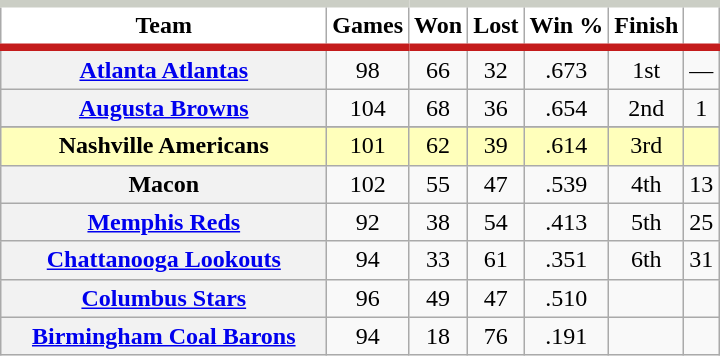<table class="wikitable sortable plainrowheaders" style="text-align:center;">
<tr>
<th scope="col" width="210px" style="background-color:#ffffff; border-top:#cbcec5 5px solid; border-bottom:#C41C1C 5px solid">Team</th>
<th scope="col" style="background-color:#ffffff; border-top:#cbcec5 5px solid; border-bottom:#C41C1C 5px solid">Games</th>
<th scope="col" style="background-color:#ffffff; border-top:#cbcec5 5px solid; border-bottom:#C41C1C 5px solid">Won</th>
<th scope="col" style="background-color:#ffffff; border-top:#cbcec5 5px solid; border-bottom:#C41C1C 5px solid">Lost</th>
<th scope="col" style="background-color:#ffffff; border-top:#cbcec5 5px solid; border-bottom:#C41C1C 5px solid">Win %</th>
<th scope="col" style="background-color:#ffffff; border-top:#cbcec5 5px solid; border-bottom:#C41C1C 5px solid">Finish</th>
<th scope="col" style="background-color:#ffffff; border-top:#cbcec5 5px solid; border-bottom:#C41C1C 5px solid"></th>
</tr>
<tr>
<th scope="row" style="text-align:center"><a href='#'>Atlanta Atlantas</a></th>
<td>98</td>
<td>66</td>
<td>32</td>
<td>.673</td>
<td>1st</td>
<td>—</td>
</tr>
<tr>
<th scope="row" style="text-align:center"><a href='#'>Augusta Browns</a></th>
<td>104</td>
<td>68</td>
<td>36</td>
<td>.654</td>
<td>2nd</td>
<td>1</td>
</tr>
<tr>
</tr>
<tr style="background-color:#FFFFBB">
<th scope="row" style="text-align:center; background:#FFFFBB">Nashville Americans</th>
<td>101</td>
<td>62</td>
<td>39</td>
<td>.614</td>
<td>3rd</td>
<td></td>
</tr>
<tr>
<th scope="row" style="text-align:center">Macon</th>
<td>102</td>
<td>55</td>
<td>47</td>
<td>.539</td>
<td>4th</td>
<td>13</td>
</tr>
<tr>
<th scope="row" style="text-align:center"><a href='#'>Memphis Reds</a></th>
<td>92</td>
<td>38</td>
<td>54</td>
<td>.413</td>
<td>5th</td>
<td>25</td>
</tr>
<tr>
<th scope="row" style="text-align:center"><a href='#'>Chattanooga Lookouts</a></th>
<td>94</td>
<td>33</td>
<td>61</td>
<td>.351</td>
<td>6th</td>
<td>31</td>
</tr>
<tr>
<th scope="row" style="text-align:center"><a href='#'>Columbus Stars</a></th>
<td>96</td>
<td>49</td>
<td>47</td>
<td>.510</td>
<td></td>
<td></td>
</tr>
<tr>
<th scope="row" style="text-align:center"><a href='#'>Birmingham Coal Barons</a></th>
<td>94</td>
<td>18</td>
<td>76</td>
<td>.191</td>
<td></td>
<td></td>
</tr>
</table>
